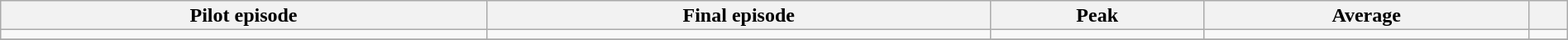<table class="wikitable" style="text-align:center; background:#f9f9f9; line-height:16px;" width="100%">
<tr>
<th>Pilot episode</th>
<th>Final episode</th>
<th>Peak</th>
<th>Average</th>
<th></th>
</tr>
<tr>
<td></td>
<td></td>
<td></td>
<td></td>
<td></td>
</tr>
<tr>
</tr>
</table>
